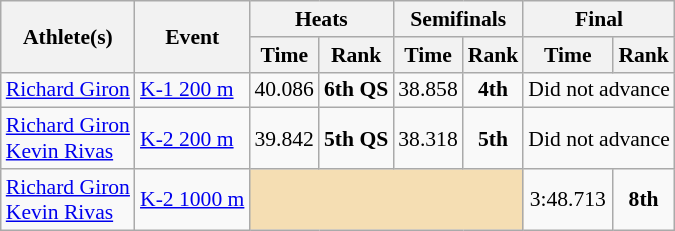<table class="wikitable" border="1" style="font-size:90%">
<tr>
<th rowspan=2>Athlete(s)</th>
<th rowspan=2>Event</th>
<th colspan=2>Heats</th>
<th colspan=2>Semifinals</th>
<th colspan=2>Final</th>
</tr>
<tr>
<th>Time</th>
<th>Rank</th>
<th>Time</th>
<th>Rank</th>
<th>Time</th>
<th>Rank</th>
</tr>
<tr>
<td><a href='#'>Richard Giron</a></td>
<td><a href='#'>K-1 200 m</a></td>
<td align=center>40.086</td>
<td align=center><strong>6th QS</strong></td>
<td align=center>38.858</td>
<td align=center><strong>4th</strong></td>
<td align=center colspan="7">Did not advance</td>
</tr>
<tr>
<td><a href='#'>Richard Giron</a><br><a href='#'>Kevin Rivas</a></td>
<td><a href='#'>K-2 200 m</a></td>
<td align=center>39.842</td>
<td align=center><strong>5th QS</strong></td>
<td align=center>38.318</td>
<td align=center><strong>5th</strong></td>
<td align=center colspan="7">Did not advance</td>
</tr>
<tr>
<td><a href='#'>Richard Giron</a><br><a href='#'>Kevin Rivas</a></td>
<td><a href='#'>K-2 1000 m</a></td>
<td bgcolor=wheat colspan=4></td>
<td align=center>3:48.713</td>
<td align=center><strong>8th</strong></td>
</tr>
</table>
